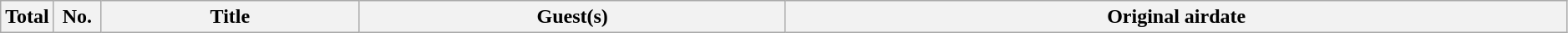<table class="wikitable plainrowheaders" style="width:99%;">
<tr>
<th style="width:30px;">Total</th>
<th style="width:30px;">No.</th>
<th>Title</th>
<th>Guest(s)</th>
<th>Original airdate<br>




</th>
</tr>
</table>
